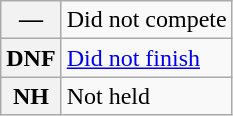<table class="wikitable">
<tr>
<th scope="row">—</th>
<td>Did not compete</td>
</tr>
<tr>
<th scope="row">DNF</th>
<td><a href='#'>Did not finish</a></td>
</tr>
<tr>
<th scope="row">NH</th>
<td>Not held</td>
</tr>
</table>
